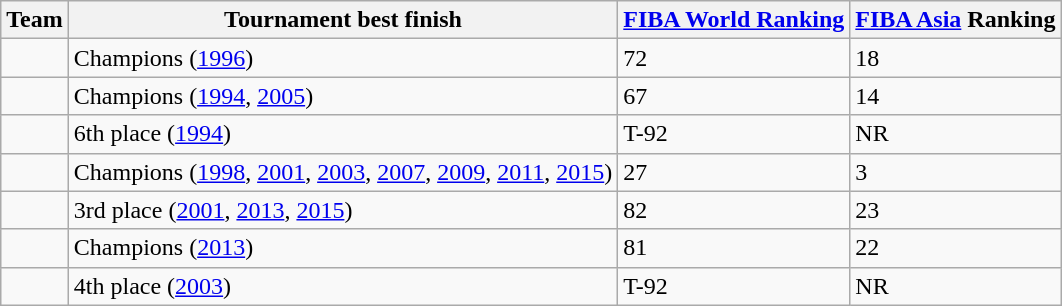<table class="wikitable sortable">
<tr>
<th>Team</th>
<th>Tournament best finish</th>
<th><a href='#'>FIBA World Ranking</a></th>
<th><a href='#'>FIBA Asia</a> Ranking</th>
</tr>
<tr>
<td></td>
<td>Champions (<a href='#'>1996</a>)</td>
<td>72</td>
<td>18</td>
</tr>
<tr>
<td></td>
<td>Champions (<a href='#'>1994</a>, <a href='#'>2005</a>)</td>
<td>67</td>
<td>14</td>
</tr>
<tr>
<td></td>
<td>6th place (<a href='#'>1994</a>)</td>
<td>T-92</td>
<td>NR</td>
</tr>
<tr>
<td></td>
<td>Champions (<a href='#'>1998</a>, <a href='#'>2001</a>, <a href='#'>2003</a>, <a href='#'>2007</a>, <a href='#'>2009</a>, <a href='#'>2011</a>, <a href='#'>2015</a>)</td>
<td>27</td>
<td>3</td>
</tr>
<tr>
<td></td>
<td>3rd place (<a href='#'>2001</a>, <a href='#'>2013</a>, <a href='#'>2015</a>)</td>
<td>82</td>
<td>23</td>
</tr>
<tr>
<td></td>
<td>Champions (<a href='#'>2013</a>)</td>
<td>81</td>
<td>22</td>
</tr>
<tr>
<td></td>
<td>4th place (<a href='#'>2003</a>)</td>
<td>T-92</td>
<td>NR</td>
</tr>
</table>
